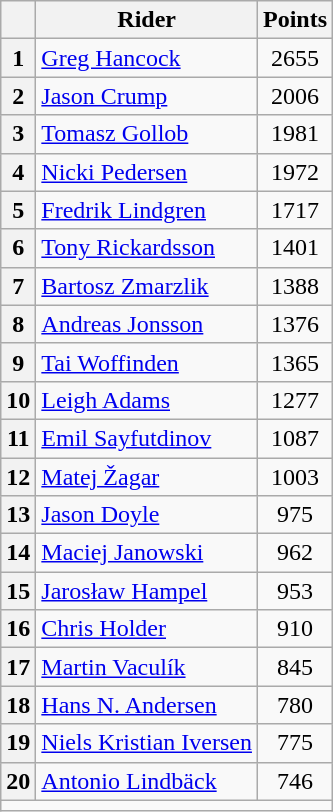<table class="wikitable" style="text-align:center">
<tr>
<th></th>
<th>Rider</th>
<th>Points</th>
</tr>
<tr>
<th>1</th>
<td align=left> <a href='#'>Greg Hancock</a></td>
<td>2655</td>
</tr>
<tr>
<th>2</th>
<td align=left> <a href='#'>Jason Crump</a></td>
<td>2006</td>
</tr>
<tr>
<th>3</th>
<td align=left> <a href='#'>Tomasz Gollob</a></td>
<td>1981</td>
</tr>
<tr>
<th>4</th>
<td align=left> <a href='#'>Nicki Pedersen</a></td>
<td>1972</td>
</tr>
<tr>
<th>5</th>
<td align=left> <a href='#'>Fredrik Lindgren</a></td>
<td>1717</td>
</tr>
<tr>
<th>6</th>
<td align=left> <a href='#'>Tony Rickardsson</a></td>
<td>1401</td>
</tr>
<tr>
<th>7</th>
<td align="left"> <a href='#'>Bartosz Zmarzlik</a></td>
<td>1388</td>
</tr>
<tr>
<th>8</th>
<td align=left> <a href='#'>Andreas Jonsson</a></td>
<td>1376</td>
</tr>
<tr>
<th>9</th>
<td align=left> <a href='#'>Tai Woffinden</a></td>
<td>1365</td>
</tr>
<tr>
<th>10</th>
<td align=left> <a href='#'>Leigh Adams</a></td>
<td>1277</td>
</tr>
<tr>
<th>11</th>
<td align=left> <a href='#'>Emil Sayfutdinov</a></td>
<td>1087</td>
</tr>
<tr>
<th>12</th>
<td align=left> <a href='#'>Matej Žagar</a></td>
<td>1003</td>
</tr>
<tr>
<th>13</th>
<td align="left"> <a href='#'>Jason Doyle</a></td>
<td>975</td>
</tr>
<tr>
<th>14</th>
<td align="left"> <a href='#'>Maciej Janowski</a></td>
<td>962</td>
</tr>
<tr>
<th>15</th>
<td align="left"> <a href='#'>Jarosław Hampel</a></td>
<td>953</td>
</tr>
<tr>
<th>16</th>
<td align=left> <a href='#'>Chris Holder</a></td>
<td>910</td>
</tr>
<tr>
<th>17</th>
<td align=left> <a href='#'>Martin Vaculík</a></td>
<td>845</td>
</tr>
<tr>
<th>18</th>
<td align="left"> <a href='#'>Hans N. Andersen</a></td>
<td>780</td>
</tr>
<tr>
<th>19</th>
<td align="left"> <a href='#'>Niels Kristian Iversen</a></td>
<td>775</td>
</tr>
<tr>
<th>20</th>
<td align=left> <a href='#'>Antonio Lindbäck</a></td>
<td>746</td>
</tr>
<tr>
<td colspan=4></td>
</tr>
</table>
